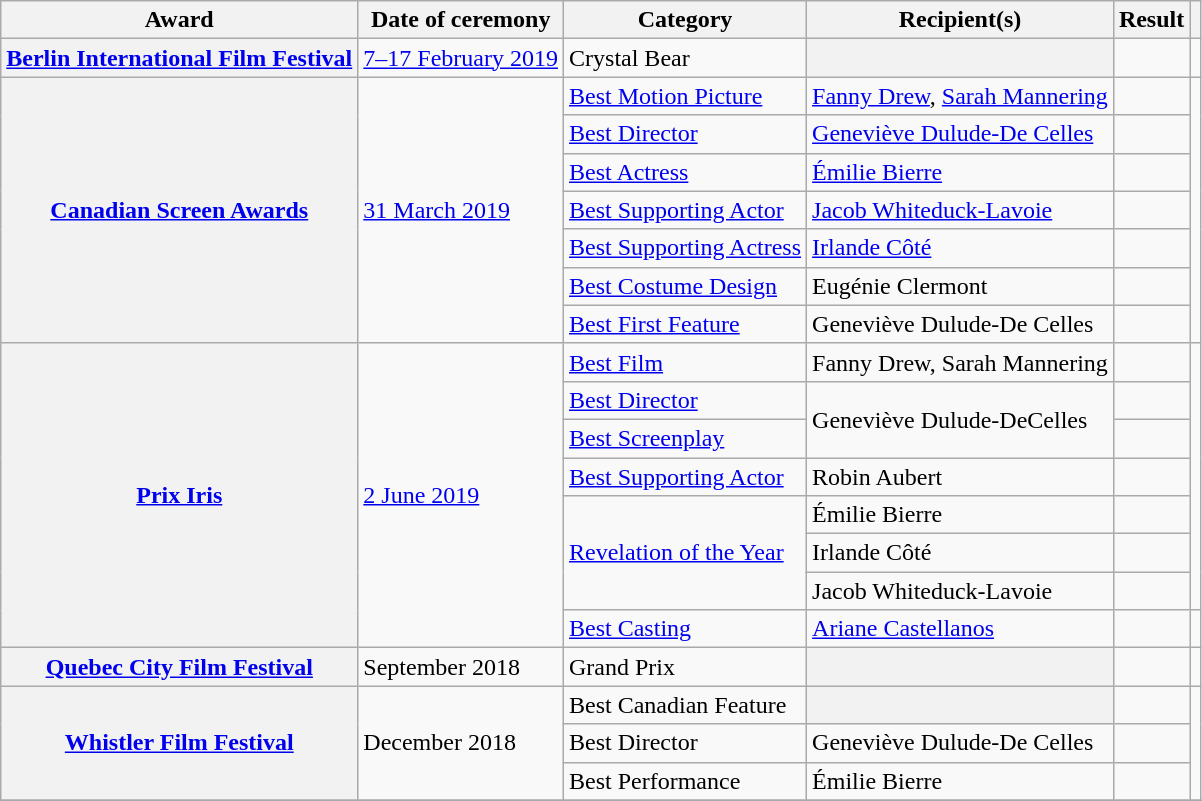<table class="wikitable plainrowheaders sortable">
<tr>
<th scope="col">Award</th>
<th scope="col">Date of ceremony</th>
<th scope="col">Category</th>
<th scope="col">Recipient(s)</th>
<th scope="col">Result</th>
<th scope="col" class="unsortable"></th>
</tr>
<tr>
<th scope="row"><a href='#'>Berlin International Film Festival</a></th>
<td rowspan=1><a href='#'>7–17 February 2019</a></td>
<td>Crystal Bear</td>
<th></th>
<td></td>
<td></td>
</tr>
<tr>
<th scope="row" rowspan=7><a href='#'>Canadian Screen Awards</a></th>
<td rowspan="7"><a href='#'>31 March 2019</a></td>
<td><a href='#'>Best Motion Picture</a></td>
<td><a href='#'>Fanny Drew</a>, <a href='#'>Sarah Mannering</a></td>
<td></td>
<td rowspan="7"></td>
</tr>
<tr>
<td><a href='#'>Best Director</a></td>
<td><a href='#'>Geneviève Dulude-De Celles</a></td>
<td></td>
</tr>
<tr>
<td><a href='#'>Best Actress</a></td>
<td><a href='#'>Émilie Bierre</a></td>
<td></td>
</tr>
<tr>
<td><a href='#'>Best Supporting Actor</a></td>
<td><a href='#'>Jacob Whiteduck-Lavoie</a></td>
<td></td>
</tr>
<tr>
<td><a href='#'>Best Supporting Actress</a></td>
<td><a href='#'>Irlande Côté</a></td>
<td></td>
</tr>
<tr>
<td><a href='#'>Best Costume Design</a></td>
<td>Eugénie Clermont</td>
<td></td>
</tr>
<tr>
<td><a href='#'>Best First Feature</a></td>
<td>Geneviève Dulude-De Celles</td>
<td></td>
</tr>
<tr>
<th scope="row" rowspan=8><a href='#'>Prix Iris</a></th>
<td rowspan="8"><a href='#'>2 June 2019</a></td>
<td><a href='#'>Best Film</a></td>
<td>Fanny Drew, Sarah Mannering</td>
<td></td>
<td rowspan="7"></td>
</tr>
<tr>
<td><a href='#'>Best Director</a></td>
<td rowspan="2">Geneviève Dulude-DeCelles</td>
<td></td>
</tr>
<tr>
<td><a href='#'>Best Screenplay</a></td>
<td></td>
</tr>
<tr>
<td><a href='#'>Best Supporting Actor</a></td>
<td>Robin Aubert</td>
<td></td>
</tr>
<tr>
<td rowspan="3"><a href='#'>Revelation of the Year</a></td>
<td>Émilie Bierre</td>
<td></td>
</tr>
<tr>
<td>Irlande Côté</td>
<td></td>
</tr>
<tr>
<td>Jacob Whiteduck-Lavoie</td>
<td></td>
</tr>
<tr>
<td><a href='#'>Best Casting</a></td>
<td><a href='#'>Ariane Castellanos</a></td>
<td></td>
<td></td>
</tr>
<tr>
<th scope="row"><a href='#'>Quebec City Film Festival</a></th>
<td rowspan="1">September 2018</td>
<td>Grand Prix</td>
<th></th>
<td></td>
<td rowspan="1"></td>
</tr>
<tr>
<th scope="row" rowspan=3><a href='#'>Whistler Film Festival</a></th>
<td rowspan="3">December 2018</td>
<td>Best Canadian Feature</td>
<th></th>
<td></td>
<td rowspan="3"></td>
</tr>
<tr>
<td>Best Director</td>
<td>Geneviève Dulude-De Celles</td>
<td></td>
</tr>
<tr>
<td>Best Performance</td>
<td>Émilie Bierre</td>
<td></td>
</tr>
<tr>
</tr>
</table>
